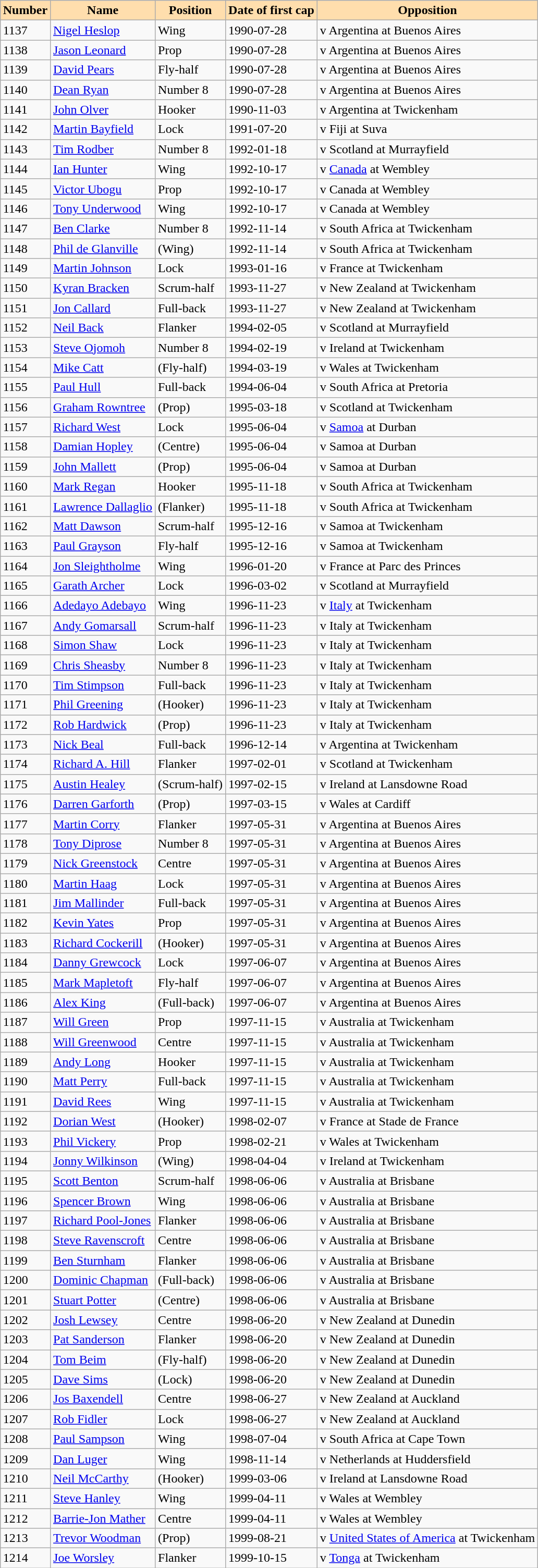<table class="sortable wikitable" style="margin:auto;">
<tr>
<th style="background:#ffdead;">Number</th>
<th style="background:#ffdead;">Name</th>
<th style="background:#ffdead;">Position</th>
<th style="background:#ffdead;">Date of first cap</th>
<th style="background:#ffdead;">Opposition</th>
</tr>
<tr>
<td>1137</td>
<td><a href='#'>Nigel Heslop</a></td>
<td>Wing</td>
<td>1990-07-28</td>
<td>v Argentina at Buenos Aires</td>
</tr>
<tr>
<td>1138</td>
<td><a href='#'>Jason Leonard</a></td>
<td>Prop</td>
<td>1990-07-28</td>
<td>v Argentina at Buenos Aires</td>
</tr>
<tr>
<td>1139</td>
<td><a href='#'>David Pears</a></td>
<td>Fly-half</td>
<td>1990-07-28</td>
<td>v Argentina at Buenos Aires</td>
</tr>
<tr>
<td>1140</td>
<td><a href='#'>Dean Ryan</a></td>
<td>Number 8</td>
<td>1990-07-28</td>
<td>v Argentina at Buenos Aires</td>
</tr>
<tr>
<td>1141</td>
<td><a href='#'>John Olver</a></td>
<td>Hooker</td>
<td>1990-11-03</td>
<td>v Argentina at Twickenham</td>
</tr>
<tr>
<td>1142</td>
<td><a href='#'>Martin Bayfield</a></td>
<td>Lock</td>
<td>1991-07-20</td>
<td>v Fiji at Suva</td>
</tr>
<tr>
<td>1143</td>
<td><a href='#'>Tim Rodber</a></td>
<td>Number 8</td>
<td>1992-01-18</td>
<td>v Scotland at Murrayfield</td>
</tr>
<tr>
<td>1144</td>
<td><a href='#'>Ian Hunter</a></td>
<td>Wing</td>
<td>1992-10-17</td>
<td>v <a href='#'>Canada</a> at Wembley</td>
</tr>
<tr>
<td>1145</td>
<td><a href='#'>Victor Ubogu</a></td>
<td>Prop</td>
<td>1992-10-17</td>
<td>v Canada at Wembley</td>
</tr>
<tr>
<td>1146</td>
<td><a href='#'>Tony Underwood</a></td>
<td>Wing</td>
<td>1992-10-17</td>
<td>v Canada at Wembley</td>
</tr>
<tr>
<td>1147</td>
<td><a href='#'>Ben Clarke</a></td>
<td>Number 8</td>
<td>1992-11-14</td>
<td>v South Africa at Twickenham</td>
</tr>
<tr>
<td>1148</td>
<td><a href='#'>Phil de Glanville</a></td>
<td>(Wing)</td>
<td>1992-11-14</td>
<td>v South Africa at Twickenham</td>
</tr>
<tr>
<td>1149</td>
<td><a href='#'>Martin Johnson</a></td>
<td>Lock</td>
<td>1993-01-16</td>
<td>v France at Twickenham</td>
</tr>
<tr>
<td>1150</td>
<td><a href='#'>Kyran Bracken</a></td>
<td>Scrum-half</td>
<td>1993-11-27</td>
<td>v New Zealand at Twickenham</td>
</tr>
<tr>
<td>1151</td>
<td><a href='#'>Jon Callard</a></td>
<td>Full-back</td>
<td>1993-11-27</td>
<td>v New Zealand at Twickenham</td>
</tr>
<tr>
<td>1152</td>
<td><a href='#'>Neil Back</a></td>
<td>Flanker</td>
<td>1994-02-05</td>
<td>v Scotland at Murrayfield</td>
</tr>
<tr>
<td>1153</td>
<td><a href='#'>Steve Ojomoh</a></td>
<td>Number 8</td>
<td>1994-02-19</td>
<td>v Ireland at Twickenham</td>
</tr>
<tr>
<td>1154</td>
<td><a href='#'>Mike Catt</a></td>
<td>(Fly-half)</td>
<td>1994-03-19</td>
<td>v Wales at Twickenham</td>
</tr>
<tr>
<td>1155</td>
<td><a href='#'>Paul Hull</a></td>
<td>Full-back</td>
<td>1994-06-04</td>
<td>v South Africa at Pretoria</td>
</tr>
<tr>
<td>1156</td>
<td><a href='#'>Graham Rowntree</a></td>
<td>(Prop)</td>
<td>1995-03-18</td>
<td>v Scotland at Twickenham</td>
</tr>
<tr>
<td>1157</td>
<td><a href='#'>Richard West</a></td>
<td>Lock</td>
<td>1995-06-04</td>
<td>v <a href='#'>Samoa</a> at Durban</td>
</tr>
<tr>
<td>1158</td>
<td><a href='#'>Damian Hopley</a></td>
<td>(Centre)</td>
<td>1995-06-04</td>
<td>v Samoa at Durban</td>
</tr>
<tr>
<td>1159</td>
<td><a href='#'>John Mallett</a></td>
<td>(Prop)</td>
<td>1995-06-04</td>
<td>v Samoa at Durban</td>
</tr>
<tr>
<td>1160</td>
<td><a href='#'>Mark Regan</a></td>
<td>Hooker</td>
<td>1995-11-18</td>
<td>v South Africa at Twickenham</td>
</tr>
<tr>
<td>1161</td>
<td><a href='#'>Lawrence Dallaglio</a></td>
<td>(Flanker)</td>
<td>1995-11-18</td>
<td>v South Africa at Twickenham</td>
</tr>
<tr>
<td>1162</td>
<td><a href='#'>Matt Dawson</a></td>
<td>Scrum-half</td>
<td>1995-12-16</td>
<td>v Samoa at Twickenham</td>
</tr>
<tr>
<td>1163</td>
<td><a href='#'>Paul Grayson</a></td>
<td>Fly-half</td>
<td>1995-12-16</td>
<td>v Samoa at Twickenham</td>
</tr>
<tr>
<td>1164</td>
<td><a href='#'>Jon Sleightholme</a></td>
<td>Wing</td>
<td>1996-01-20</td>
<td>v France at Parc des Princes</td>
</tr>
<tr>
<td>1165</td>
<td><a href='#'>Garath Archer</a></td>
<td>Lock</td>
<td>1996-03-02</td>
<td>v Scotland at Murrayfield</td>
</tr>
<tr>
<td>1166</td>
<td><a href='#'>Adedayo Adebayo</a></td>
<td>Wing</td>
<td>1996-11-23</td>
<td>v <a href='#'>Italy</a> at Twickenham</td>
</tr>
<tr>
<td>1167</td>
<td><a href='#'>Andy Gomarsall</a></td>
<td>Scrum-half</td>
<td>1996-11-23</td>
<td>v Italy at Twickenham</td>
</tr>
<tr>
<td>1168</td>
<td><a href='#'>Simon Shaw</a></td>
<td>Lock</td>
<td>1996-11-23</td>
<td>v Italy at Twickenham</td>
</tr>
<tr>
<td>1169</td>
<td><a href='#'>Chris Sheasby</a></td>
<td>Number 8</td>
<td>1996-11-23</td>
<td>v Italy at Twickenham</td>
</tr>
<tr>
<td>1170</td>
<td><a href='#'>Tim Stimpson</a></td>
<td>Full-back</td>
<td>1996-11-23</td>
<td>v Italy at Twickenham</td>
</tr>
<tr>
<td>1171</td>
<td><a href='#'>Phil Greening</a></td>
<td>(Hooker)</td>
<td>1996-11-23</td>
<td>v Italy at Twickenham</td>
</tr>
<tr>
<td>1172</td>
<td><a href='#'>Rob Hardwick</a></td>
<td>(Prop)</td>
<td>1996-11-23</td>
<td>v Italy at Twickenham</td>
</tr>
<tr>
<td>1173</td>
<td><a href='#'>Nick Beal</a></td>
<td>Full-back</td>
<td>1996-12-14</td>
<td>v Argentina at Twickenham</td>
</tr>
<tr>
<td>1174</td>
<td><a href='#'>Richard A. Hill</a></td>
<td>Flanker</td>
<td>1997-02-01</td>
<td>v Scotland at Twickenham</td>
</tr>
<tr>
<td>1175</td>
<td><a href='#'>Austin Healey</a></td>
<td>(Scrum-half)</td>
<td>1997-02-15</td>
<td>v Ireland at Lansdowne Road</td>
</tr>
<tr>
<td>1176</td>
<td><a href='#'>Darren Garforth</a></td>
<td>(Prop)</td>
<td>1997-03-15</td>
<td>v Wales at Cardiff</td>
</tr>
<tr>
<td>1177</td>
<td><a href='#'>Martin Corry</a></td>
<td>Flanker</td>
<td>1997-05-31</td>
<td>v Argentina at Buenos Aires</td>
</tr>
<tr>
<td>1178</td>
<td><a href='#'>Tony Diprose</a></td>
<td>Number 8</td>
<td>1997-05-31</td>
<td>v Argentina at Buenos Aires</td>
</tr>
<tr>
<td>1179</td>
<td><a href='#'>Nick Greenstock</a></td>
<td>Centre</td>
<td>1997-05-31</td>
<td>v Argentina at Buenos Aires</td>
</tr>
<tr>
<td>1180</td>
<td><a href='#'>Martin Haag</a></td>
<td>Lock</td>
<td>1997-05-31</td>
<td>v Argentina at Buenos Aires</td>
</tr>
<tr>
<td>1181</td>
<td><a href='#'>Jim Mallinder</a></td>
<td>Full-back</td>
<td>1997-05-31</td>
<td>v Argentina at Buenos Aires</td>
</tr>
<tr>
<td>1182</td>
<td><a href='#'>Kevin Yates</a></td>
<td>Prop</td>
<td>1997-05-31</td>
<td>v Argentina at Buenos Aires</td>
</tr>
<tr>
<td>1183</td>
<td><a href='#'>Richard Cockerill</a></td>
<td>(Hooker)</td>
<td>1997-05-31</td>
<td>v Argentina at Buenos Aires</td>
</tr>
<tr>
<td>1184</td>
<td><a href='#'>Danny Grewcock</a></td>
<td>Lock</td>
<td>1997-06-07</td>
<td>v Argentina at Buenos Aires</td>
</tr>
<tr>
<td>1185</td>
<td><a href='#'>Mark Mapletoft</a></td>
<td>Fly-half</td>
<td>1997-06-07</td>
<td>v Argentina at Buenos Aires</td>
</tr>
<tr>
<td>1186</td>
<td><a href='#'>Alex King</a></td>
<td>(Full-back)</td>
<td>1997-06-07</td>
<td>v Argentina at Buenos Aires</td>
</tr>
<tr>
<td>1187</td>
<td><a href='#'>Will Green</a></td>
<td>Prop</td>
<td>1997-11-15</td>
<td>v Australia at Twickenham</td>
</tr>
<tr>
<td>1188</td>
<td><a href='#'>Will Greenwood</a></td>
<td>Centre</td>
<td>1997-11-15</td>
<td>v Australia at Twickenham</td>
</tr>
<tr>
<td>1189</td>
<td><a href='#'>Andy Long</a></td>
<td>Hooker</td>
<td>1997-11-15</td>
<td>v Australia at Twickenham</td>
</tr>
<tr>
<td>1190</td>
<td><a href='#'>Matt Perry</a></td>
<td>Full-back</td>
<td>1997-11-15</td>
<td>v Australia at Twickenham</td>
</tr>
<tr>
<td>1191</td>
<td><a href='#'>David Rees</a></td>
<td>Wing</td>
<td>1997-11-15</td>
<td>v Australia at Twickenham</td>
</tr>
<tr>
<td>1192</td>
<td><a href='#'>Dorian West</a></td>
<td>(Hooker)</td>
<td>1998-02-07</td>
<td>v France at Stade de France</td>
</tr>
<tr>
<td>1193</td>
<td><a href='#'>Phil Vickery</a></td>
<td>Prop</td>
<td>1998-02-21</td>
<td>v Wales at Twickenham</td>
</tr>
<tr>
<td>1194</td>
<td><a href='#'>Jonny Wilkinson</a></td>
<td>(Wing)</td>
<td>1998-04-04</td>
<td>v Ireland at Twickenham</td>
</tr>
<tr>
<td>1195</td>
<td><a href='#'>Scott Benton</a></td>
<td>Scrum-half</td>
<td>1998-06-06</td>
<td>v Australia at Brisbane</td>
</tr>
<tr>
<td>1196</td>
<td><a href='#'>Spencer Brown</a></td>
<td>Wing</td>
<td>1998-06-06</td>
<td>v Australia at Brisbane</td>
</tr>
<tr>
<td>1197</td>
<td><a href='#'>Richard Pool-Jones</a></td>
<td>Flanker</td>
<td>1998-06-06</td>
<td>v Australia at Brisbane</td>
</tr>
<tr>
<td>1198</td>
<td><a href='#'>Steve Ravenscroft</a></td>
<td>Centre</td>
<td>1998-06-06</td>
<td>v Australia at Brisbane</td>
</tr>
<tr>
<td>1199</td>
<td><a href='#'>Ben Sturnham</a></td>
<td>Flanker</td>
<td>1998-06-06</td>
<td>v Australia at Brisbane</td>
</tr>
<tr>
<td>1200</td>
<td><a href='#'>Dominic Chapman</a></td>
<td>(Full-back)</td>
<td>1998-06-06</td>
<td>v Australia at Brisbane</td>
</tr>
<tr>
<td>1201</td>
<td><a href='#'>Stuart Potter</a></td>
<td>(Centre)</td>
<td>1998-06-06</td>
<td>v Australia at Brisbane</td>
</tr>
<tr>
<td>1202</td>
<td><a href='#'>Josh Lewsey</a></td>
<td>Centre</td>
<td>1998-06-20</td>
<td>v New Zealand at Dunedin</td>
</tr>
<tr>
<td>1203</td>
<td><a href='#'>Pat Sanderson</a></td>
<td>Flanker</td>
<td>1998-06-20</td>
<td>v New Zealand at Dunedin</td>
</tr>
<tr>
<td>1204</td>
<td><a href='#'>Tom Beim</a></td>
<td>(Fly-half)</td>
<td>1998-06-20</td>
<td>v New Zealand at Dunedin</td>
</tr>
<tr>
<td>1205</td>
<td><a href='#'>Dave Sims</a></td>
<td>(Lock)</td>
<td>1998-06-20</td>
<td>v New Zealand at Dunedin</td>
</tr>
<tr>
<td>1206</td>
<td><a href='#'>Jos Baxendell</a></td>
<td>Centre</td>
<td>1998-06-27</td>
<td>v New Zealand at Auckland</td>
</tr>
<tr>
<td>1207</td>
<td><a href='#'>Rob Fidler</a></td>
<td>Lock</td>
<td>1998-06-27</td>
<td>v New Zealand at Auckland</td>
</tr>
<tr>
<td>1208</td>
<td><a href='#'>Paul Sampson</a></td>
<td>Wing</td>
<td>1998-07-04</td>
<td>v South Africa at Cape Town</td>
</tr>
<tr>
<td>1209</td>
<td><a href='#'>Dan Luger</a></td>
<td>Wing</td>
<td>1998-11-14</td>
<td>v Netherlands at Huddersfield</td>
</tr>
<tr>
<td>1210</td>
<td><a href='#'>Neil McCarthy</a></td>
<td>(Hooker)</td>
<td>1999-03-06</td>
<td>v Ireland at Lansdowne Road</td>
</tr>
<tr>
<td>1211</td>
<td><a href='#'>Steve Hanley</a></td>
<td>Wing</td>
<td>1999-04-11</td>
<td>v Wales at Wembley</td>
</tr>
<tr>
<td>1212</td>
<td><a href='#'>Barrie-Jon Mather</a></td>
<td>Centre</td>
<td>1999-04-11</td>
<td>v Wales at Wembley</td>
</tr>
<tr>
<td>1213</td>
<td><a href='#'>Trevor Woodman</a></td>
<td>(Prop)</td>
<td>1999-08-21</td>
<td>v <a href='#'>United States of America</a> at Twickenham</td>
</tr>
<tr>
<td>1214</td>
<td><a href='#'>Joe Worsley</a></td>
<td>Flanker</td>
<td>1999-10-15</td>
<td>v <a href='#'>Tonga</a> at Twickenham</td>
</tr>
</table>
